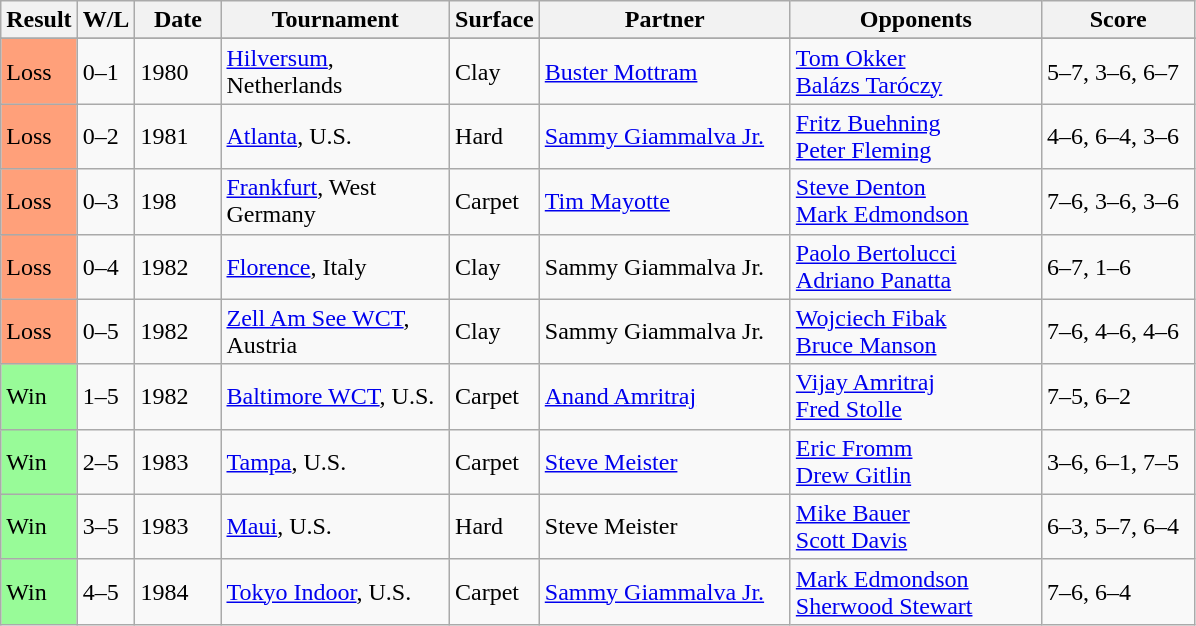<table class="sortable wikitable">
<tr>
<th style="width:40px">Result</th>
<th style="width:30px" class="unsortable">W/L</th>
<th style="width:50px">Date</th>
<th style="width:145px">Tournament</th>
<th style="width:50px">Surface</th>
<th style="width:160px">Partner</th>
<th style="width:160px">Opponents</th>
<th style="width:95px" class="unsortable">Score</th>
</tr>
<tr>
</tr>
<tr>
<td style="background:#ffa07a;">Loss</td>
<td>0–1</td>
<td>1980</td>
<td><a href='#'>Hilversum</a>, Netherlands</td>
<td>Clay</td>
<td> <a href='#'>Buster Mottram</a></td>
<td> <a href='#'>Tom Okker</a> <br>  <a href='#'>Balázs Taróczy</a></td>
<td>5–7, 3–6, 6–7</td>
</tr>
<tr>
<td style="background:#ffa07a;">Loss</td>
<td>0–2</td>
<td>1981</td>
<td><a href='#'>Atlanta</a>, U.S.</td>
<td>Hard</td>
<td> <a href='#'>Sammy Giammalva Jr.</a></td>
<td> <a href='#'>Fritz Buehning</a> <br>  <a href='#'>Peter Fleming</a></td>
<td>4–6, 6–4, 3–6</td>
</tr>
<tr>
<td style="background:#ffa07a;">Loss</td>
<td>0–3</td>
<td>198</td>
<td><a href='#'>Frankfurt</a>, West Germany</td>
<td>Carpet</td>
<td> <a href='#'>Tim Mayotte</a></td>
<td> <a href='#'>Steve Denton</a> <br>  <a href='#'>Mark Edmondson</a></td>
<td>7–6, 3–6, 3–6</td>
</tr>
<tr>
<td style="background:#ffa07a;">Loss</td>
<td>0–4</td>
<td>1982</td>
<td><a href='#'>Florence</a>, Italy</td>
<td>Clay</td>
<td> Sammy Giammalva Jr.</td>
<td> <a href='#'>Paolo Bertolucci</a> <br>  <a href='#'>Adriano Panatta</a></td>
<td>6–7, 1–6</td>
</tr>
<tr>
<td style="background:#ffa07a;">Loss</td>
<td>0–5</td>
<td>1982</td>
<td><a href='#'>Zell Am See WCT</a>, Austria</td>
<td>Clay</td>
<td> Sammy Giammalva Jr.</td>
<td> <a href='#'>Wojciech Fibak</a> <br>  <a href='#'>Bruce Manson</a></td>
<td>7–6, 4–6, 4–6</td>
</tr>
<tr>
<td style="background:#98fb98;">Win</td>
<td>1–5</td>
<td>1982</td>
<td><a href='#'>Baltimore WCT</a>, U.S.</td>
<td>Carpet</td>
<td> <a href='#'>Anand Amritraj</a></td>
<td> <a href='#'>Vijay Amritraj</a> <br>  <a href='#'>Fred Stolle</a></td>
<td>7–5, 6–2</td>
</tr>
<tr>
<td style="background:#98fb98;">Win</td>
<td>2–5</td>
<td>1983</td>
<td><a href='#'>Tampa</a>, U.S.</td>
<td>Carpet</td>
<td> <a href='#'>Steve Meister</a></td>
<td> <a href='#'>Eric Fromm</a> <br>  <a href='#'>Drew Gitlin</a></td>
<td>3–6, 6–1, 7–5</td>
</tr>
<tr>
<td style="background:#98fb98;">Win</td>
<td>3–5</td>
<td>1983</td>
<td><a href='#'>Maui</a>, U.S.</td>
<td>Hard</td>
<td> Steve Meister</td>
<td> <a href='#'>Mike Bauer</a> <br>  <a href='#'>Scott Davis</a></td>
<td>6–3, 5–7, 6–4</td>
</tr>
<tr>
<td style="background:#98fb98;">Win</td>
<td>4–5</td>
<td>1984</td>
<td><a href='#'>Tokyo Indoor</a>, U.S.</td>
<td>Carpet</td>
<td> <a href='#'>Sammy Giammalva Jr.</a></td>
<td> <a href='#'>Mark Edmondson</a> <br>  <a href='#'>Sherwood Stewart</a></td>
<td>7–6, 6–4</td>
</tr>
</table>
